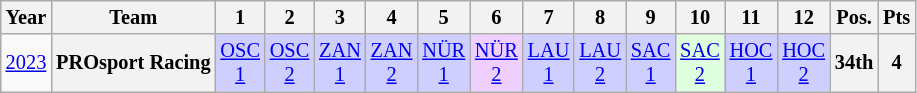<table class="wikitable" style="text-align:center; font-size:85%">
<tr>
<th>Year</th>
<th>Team</th>
<th>1</th>
<th>2</th>
<th>3</th>
<th>4</th>
<th>5</th>
<th>6</th>
<th>7</th>
<th>8</th>
<th>9</th>
<th>10</th>
<th>11</th>
<th>12</th>
<th>Pos.</th>
<th>Pts</th>
</tr>
<tr>
<td><a href='#'>2023</a></td>
<th>PROsport Racing</th>
<td style="background:#CFCFFF"><a href='#'>OSC<br>1</a><br></td>
<td style="background:#CFCFFF"><a href='#'>OSC<br>2</a><br></td>
<td style="background:#CFCFFF"><a href='#'>ZAN<br>1</a><br></td>
<td style="background:#CFCFFF"><a href='#'>ZAN<br>2</a><br></td>
<td style="background:#CFCFFF"><a href='#'>NÜR<br>1</a><br></td>
<td style="background:#EFCFFF"><a href='#'>NÜR<br>2</a><br></td>
<td style="background:#CFCFFF"><a href='#'>LAU<br>1</a><br></td>
<td style="background:#CFCFFF"><a href='#'>LAU<br>2</a><br></td>
<td style="background:#CFCFFF"><a href='#'>SAC<br>1</a><br></td>
<td style="background:#DFFFDF"><a href='#'>SAC<br>2</a><br></td>
<td style="background:#CFCFFF"><a href='#'>HOC<br>1</a><br></td>
<td style="background:#CFCFFF"><a href='#'>HOC<br>2</a><br></td>
<th>34th</th>
<th>4</th>
</tr>
</table>
